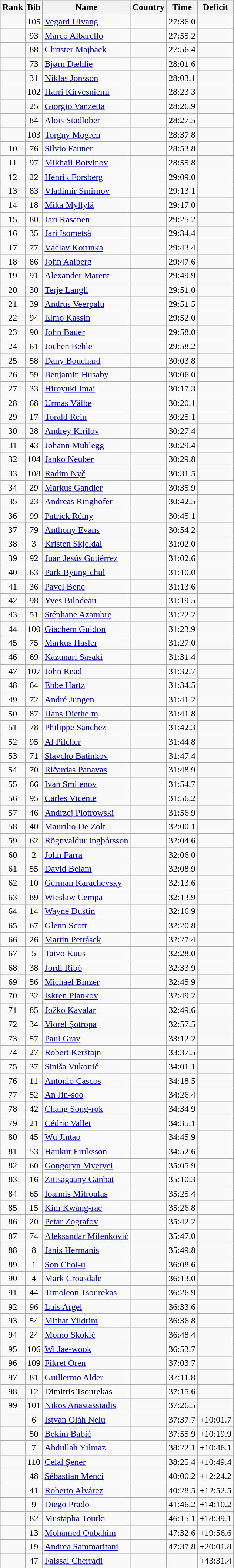<table class="wikitable sortable" style="text-align:center">
<tr>
<th>Rank</th>
<th>Bib</th>
<th>Name</th>
<th>Country</th>
<th>Time</th>
<th>Deficit</th>
</tr>
<tr>
<td></td>
<td>105</td>
<td align="left"><a href='#'>Vegard Ulvang</a></td>
<td align="left"></td>
<td>27:36.0</td>
<td></td>
</tr>
<tr>
<td></td>
<td>93</td>
<td align="left"><a href='#'>Marco Albarello</a></td>
<td align="left"></td>
<td>27:55.2</td>
<td align="right"></td>
</tr>
<tr>
<td></td>
<td>88</td>
<td align="left"><a href='#'>Christer Majbäck</a></td>
<td align="left"></td>
<td>27:56.4</td>
<td align="right"></td>
</tr>
<tr>
<td></td>
<td>73</td>
<td align="left"><a href='#'>Bjørn Dæhlie</a></td>
<td align="left"></td>
<td>28:01.6</td>
<td align="right"></td>
</tr>
<tr>
<td></td>
<td>31</td>
<td align="left"><a href='#'>Niklas Jonsson</a></td>
<td align="left"></td>
<td>28:03.1</td>
<td align="right"></td>
</tr>
<tr>
<td></td>
<td>102</td>
<td align="left"><a href='#'>Harri Kirvesniemi</a></td>
<td align="left"></td>
<td>28:23.3</td>
<td align="right"></td>
</tr>
<tr>
<td></td>
<td>25</td>
<td align="left"><a href='#'>Giorgio Vanzetta</a></td>
<td align="left"></td>
<td>28:26.9</td>
<td align="right"></td>
</tr>
<tr>
<td></td>
<td>84</td>
<td align="left"><a href='#'>Alois Stadlober</a></td>
<td align="left"></td>
<td>28:27.5</td>
<td align="right"></td>
</tr>
<tr>
<td></td>
<td>103</td>
<td align="left"><a href='#'>Torgny Mogren</a></td>
<td align="left"></td>
<td>28:37.8</td>
<td align="right"></td>
</tr>
<tr>
<td>10</td>
<td>76</td>
<td align="left"><a href='#'>Silvio Fauner</a></td>
<td align="left"></td>
<td>28:53.8</td>
<td align="right"></td>
</tr>
<tr>
<td>11</td>
<td>97</td>
<td align="left"><a href='#'>Mikhail Botvinov</a></td>
<td align="left"></td>
<td>28:55.8</td>
<td align="right"></td>
</tr>
<tr>
<td>12</td>
<td>22</td>
<td align="left"><a href='#'>Henrik Forsberg</a></td>
<td align="left"></td>
<td>29:09.0</td>
<td align="right"></td>
</tr>
<tr>
<td>13</td>
<td>83</td>
<td align="left"><a href='#'>Vladimir Smirnov</a></td>
<td align="left"></td>
<td>29:13.1</td>
<td align="right"></td>
</tr>
<tr>
<td>14</td>
<td>18</td>
<td align="left"><a href='#'>Mika Myllylä</a></td>
<td align="left"></td>
<td>29:17.0</td>
<td align="right"></td>
</tr>
<tr>
<td>15</td>
<td>80</td>
<td align="left"><a href='#'>Jari Räsänen</a></td>
<td align="left"></td>
<td>29:25.2</td>
<td align="right"></td>
</tr>
<tr>
<td>16</td>
<td>35</td>
<td align="left"><a href='#'>Jari Isometsä</a></td>
<td align="left"></td>
<td>29:34.4</td>
<td align="right"></td>
</tr>
<tr>
<td>17</td>
<td>77</td>
<td align="left"><a href='#'>Václav Korunka</a></td>
<td align="left"></td>
<td>29:43.4</td>
<td align="right"></td>
</tr>
<tr>
<td>18</td>
<td>86</td>
<td align="left"><a href='#'>John Aalberg</a></td>
<td align="left"></td>
<td>29:47.6</td>
<td align="right"></td>
</tr>
<tr>
<td>19</td>
<td>91</td>
<td align="left"><a href='#'>Alexander Marent</a></td>
<td align="left"></td>
<td>29:49.9</td>
<td align="right"></td>
</tr>
<tr>
<td>20</td>
<td>30</td>
<td align="left"><a href='#'>Terje Langli</a></td>
<td align="left"></td>
<td>29:51.0</td>
<td align="right"></td>
</tr>
<tr>
<td>21</td>
<td>39</td>
<td align="left"><a href='#'>Andrus Veerpalu</a></td>
<td align="left"></td>
<td>29:51.5</td>
<td align="right"></td>
</tr>
<tr>
<td>22</td>
<td>94</td>
<td align="left"><a href='#'>Elmo Kassin</a></td>
<td align="left"></td>
<td>29:52.0</td>
<td align="right"></td>
</tr>
<tr>
<td>23</td>
<td>90</td>
<td align="left"><a href='#'>John Bauer</a></td>
<td align="left"></td>
<td>29:58.0</td>
<td align="right"></td>
</tr>
<tr>
<td>24</td>
<td>61</td>
<td align="left"><a href='#'>Jochen Behle</a></td>
<td align="left"></td>
<td>29:58.2</td>
<td align="right"></td>
</tr>
<tr>
<td>25</td>
<td>58</td>
<td align="left"><a href='#'>Dany Bouchard</a></td>
<td align="left"></td>
<td>30:03.8</td>
<td align="right"></td>
</tr>
<tr>
<td>26</td>
<td>59</td>
<td align="left"><a href='#'>Benjamin Husaby</a></td>
<td align="left"></td>
<td>30:06.0</td>
<td align="right"></td>
</tr>
<tr>
<td>27</td>
<td>33</td>
<td align="left"><a href='#'>Hiroyuki Imai</a></td>
<td align="left"></td>
<td>30:17.3</td>
<td align="right"></td>
</tr>
<tr>
<td>28</td>
<td>68</td>
<td align="left"><a href='#'>Urmas Välbe</a></td>
<td align="left"></td>
<td>30:20.1</td>
<td align="right"></td>
</tr>
<tr>
<td>29</td>
<td>17</td>
<td align="left"><a href='#'>Torald Rein</a></td>
<td align="left"></td>
<td>30:25.1</td>
<td align="right"></td>
</tr>
<tr>
<td>30</td>
<td>28</td>
<td align="left"><a href='#'>Andrey Kirilov</a></td>
<td align="left"></td>
<td>30:27.4</td>
<td align="right"></td>
</tr>
<tr>
<td>31</td>
<td>43</td>
<td align="left"><a href='#'>Johann Mühlegg</a></td>
<td align="left"></td>
<td>30:29.4</td>
<td align="right"></td>
</tr>
<tr>
<td>32</td>
<td>104</td>
<td align="left"><a href='#'>Janko Neuber</a></td>
<td align="left"></td>
<td>30:29.8</td>
<td align="right"></td>
</tr>
<tr>
<td>33</td>
<td>108</td>
<td align="left"><a href='#'>Radim Nyč</a></td>
<td align="left"></td>
<td>30:31.5</td>
<td align="right"></td>
</tr>
<tr>
<td>34</td>
<td>29</td>
<td align="left"><a href='#'>Markus Gandler</a></td>
<td align="left"></td>
<td>30:35.9</td>
<td align="right"></td>
</tr>
<tr>
<td>35</td>
<td>23</td>
<td align="left"><a href='#'>Andreas Ringhofer</a></td>
<td align="left"></td>
<td>30:42.5</td>
<td align="right"></td>
</tr>
<tr>
<td>36</td>
<td>99</td>
<td align="left"><a href='#'>Patrick Rémy</a></td>
<td align="left"></td>
<td>30:45.1</td>
<td align="right"></td>
</tr>
<tr>
<td>37</td>
<td>79</td>
<td align="left"><a href='#'>Anthony Evans</a></td>
<td align="left"></td>
<td>30:54.2</td>
<td align="right"></td>
</tr>
<tr>
<td>38</td>
<td>3</td>
<td align="left"><a href='#'>Kristen Skjeldal</a></td>
<td align="left"></td>
<td>31:02.0</td>
<td align="right"></td>
</tr>
<tr>
<td>39</td>
<td>92</td>
<td align="left"><a href='#'>Juan Jesús Gutiérrez</a></td>
<td align="left"></td>
<td>31:02.6</td>
<td align="right"></td>
</tr>
<tr>
<td>40</td>
<td>63</td>
<td align="left"><a href='#'>Park Byung-chul</a></td>
<td align="left"></td>
<td>31:10.0</td>
<td align="right"></td>
</tr>
<tr>
<td>41</td>
<td>36</td>
<td align="left"><a href='#'>Pavel Benc</a></td>
<td align="left"></td>
<td>31:13.6</td>
<td align="right"></td>
</tr>
<tr>
<td>42</td>
<td>98</td>
<td align="left"><a href='#'>Yves Bilodeau</a></td>
<td align="left"></td>
<td>31:19.5</td>
<td align="right"></td>
</tr>
<tr>
<td>43</td>
<td>51</td>
<td align="left"><a href='#'>Stéphane Azambre</a></td>
<td align="left"></td>
<td>31:22.2</td>
<td align="right"></td>
</tr>
<tr>
<td>44</td>
<td>100</td>
<td align="left"><a href='#'>Giachem Guidon</a></td>
<td align="left"></td>
<td>31:23.9</td>
<td align="right"></td>
</tr>
<tr>
<td>45</td>
<td>75</td>
<td align="left"><a href='#'>Markus Hasler</a></td>
<td align="left"></td>
<td>31:27.0</td>
<td align="right"></td>
</tr>
<tr>
<td>46</td>
<td>69</td>
<td align="left"><a href='#'>Kazunari Sasaki</a></td>
<td align="left"></td>
<td>31:31.4</td>
<td align="right"></td>
</tr>
<tr>
<td>47</td>
<td>107</td>
<td align="left"><a href='#'>John Read</a></td>
<td align="left"></td>
<td>31:32.7</td>
<td align="right"></td>
</tr>
<tr>
<td>48</td>
<td>64</td>
<td align="left"><a href='#'>Ebbe Hartz</a></td>
<td align="left"></td>
<td>31:34.5</td>
<td align="right"></td>
</tr>
<tr>
<td>49</td>
<td>72</td>
<td align="left"><a href='#'>André Jungen</a></td>
<td align="left"></td>
<td>31:41.2</td>
<td align="right"></td>
</tr>
<tr>
<td>50</td>
<td>87</td>
<td align="left"><a href='#'>Hans Diethelm</a></td>
<td align="left"></td>
<td>31:41.8</td>
<td align="right"></td>
</tr>
<tr>
<td>51</td>
<td>78</td>
<td align="left"><a href='#'>Philippe Sanchez</a></td>
<td align="left"></td>
<td>31:42.3</td>
<td align="right"></td>
</tr>
<tr>
<td>52</td>
<td>95</td>
<td align="left"><a href='#'>Al Pilcher</a></td>
<td align="left"></td>
<td>31:44.8</td>
<td align="right"></td>
</tr>
<tr>
<td>53</td>
<td>71</td>
<td align="left"><a href='#'>Slavcho Batinkov</a></td>
<td align="left"></td>
<td>31:47.4</td>
<td align="right"></td>
</tr>
<tr>
<td>54</td>
<td>70</td>
<td align="left"><a href='#'>Ričardas Panavas</a></td>
<td align="left"></td>
<td>31:48.9</td>
<td align="right"></td>
</tr>
<tr>
<td>55</td>
<td>66</td>
<td align="left"><a href='#'>Ivan Smilenov</a></td>
<td align="left"></td>
<td>31:54.7</td>
<td align="right"></td>
</tr>
<tr>
<td>56</td>
<td>95</td>
<td align="left"><a href='#'>Carles Vicente</a></td>
<td align="left"></td>
<td>31:56.2</td>
<td align="right"></td>
</tr>
<tr>
<td>57</td>
<td>46</td>
<td align="left"><a href='#'>Andrzej Piotrowski</a></td>
<td align="left"></td>
<td>31:56.9</td>
<td align="right"></td>
</tr>
<tr>
<td>58</td>
<td>40</td>
<td align="left"><a href='#'>Maurilio De Zolt</a></td>
<td align="left"></td>
<td>32:00.1</td>
<td align="right"></td>
</tr>
<tr>
<td>59</td>
<td>62</td>
<td align="left"><a href='#'>Rögnvaldur Ingþórsson</a></td>
<td align="left"></td>
<td>32:04.6</td>
<td align="right"></td>
</tr>
<tr>
<td>60</td>
<td>2</td>
<td align="left"><a href='#'>John Farra</a></td>
<td align="left"></td>
<td>32:06.0</td>
<td align="right"></td>
</tr>
<tr>
<td>61</td>
<td>55</td>
<td align="left"><a href='#'>David Belam</a></td>
<td align="left"></td>
<td>32:08.9</td>
<td align="right"></td>
</tr>
<tr>
<td>62</td>
<td>10</td>
<td align="left"><a href='#'>German Karachevsky</a></td>
<td align="left"></td>
<td>32:13.6</td>
<td align="right"></td>
</tr>
<tr>
<td>63</td>
<td>89</td>
<td align="left"><a href='#'>Wiesław Cempa</a></td>
<td align="left"></td>
<td>32:13.9</td>
<td align="right"></td>
</tr>
<tr>
<td>64</td>
<td>14</td>
<td align="left"><a href='#'>Wayne Dustin</a></td>
<td align="left"></td>
<td>32:16.9</td>
<td align="right"></td>
</tr>
<tr>
<td>65</td>
<td>67</td>
<td align="left"><a href='#'>Glenn Scott</a></td>
<td align="left"></td>
<td>32:20.8</td>
<td align="right"></td>
</tr>
<tr>
<td>66</td>
<td>26</td>
<td align="left"><a href='#'>Martin Petrásek</a></td>
<td align="left"></td>
<td>32:27.4</td>
<td align="right"></td>
</tr>
<tr>
<td>67</td>
<td>5</td>
<td align="left"><a href='#'>Taivo Kuus</a></td>
<td align="left"></td>
<td>32:28.0</td>
<td align="right"></td>
</tr>
<tr>
<td>68</td>
<td>38</td>
<td align="left"><a href='#'>Jordi Ribó</a></td>
<td align="left"></td>
<td>32:33.9</td>
<td align="right"></td>
</tr>
<tr>
<td>69</td>
<td>56</td>
<td align="left"><a href='#'>Michael Binzer</a></td>
<td align="left"></td>
<td>32:45.9</td>
<td align="right"></td>
</tr>
<tr>
<td>70</td>
<td>32</td>
<td align="left"><a href='#'>Iskren Plankov</a></td>
<td align="left"></td>
<td>32:49.2</td>
<td align="right"></td>
</tr>
<tr>
<td>71</td>
<td>85</td>
<td align="left"><a href='#'>Jožko Kavalar</a></td>
<td align="left"></td>
<td>32:49.6</td>
<td align="right"></td>
</tr>
<tr>
<td>72</td>
<td>34</td>
<td align="left"><a href='#'>Viorel Şotropa</a></td>
<td align="left"></td>
<td>32:57.5</td>
<td align="right"></td>
</tr>
<tr>
<td>73</td>
<td>57</td>
<td align="left"><a href='#'>Paul Gray</a></td>
<td align="left"></td>
<td>33:12.2</td>
<td align="right"></td>
</tr>
<tr>
<td>74</td>
<td>27</td>
<td align="left"><a href='#'>Robert Kerštajn</a></td>
<td align="left"></td>
<td>33:37.5</td>
<td align="right"></td>
</tr>
<tr>
<td>75</td>
<td>37</td>
<td align="left"><a href='#'>Siniša Vukonić</a></td>
<td align="left"></td>
<td>34:01.1</td>
<td align="right"></td>
</tr>
<tr>
<td>76</td>
<td>11</td>
<td align="left"><a href='#'>Antonio Cascos</a></td>
<td align="left"></td>
<td>34:18.5</td>
<td align="right"></td>
</tr>
<tr>
<td>77</td>
<td>52</td>
<td align="left"><a href='#'>An Jin-soo</a></td>
<td align="left"></td>
<td>34:26.4</td>
<td align="right"></td>
</tr>
<tr>
<td>78</td>
<td>42</td>
<td align="left"><a href='#'>Chang Song-rok</a></td>
<td align="left"></td>
<td>34:34.9</td>
<td align="right"></td>
</tr>
<tr>
<td>79</td>
<td>21</td>
<td align="left"><a href='#'>Cédric Vallet</a></td>
<td align="left"></td>
<td>34:35.1</td>
<td align="right"></td>
</tr>
<tr>
<td>80</td>
<td>45</td>
<td align="left"><a href='#'>Wu Jintao</a></td>
<td align="left"></td>
<td>34:45.9</td>
<td align="right"></td>
</tr>
<tr>
<td>81</td>
<td>53</td>
<td align="left"><a href='#'>Haukur Eiríksson</a></td>
<td align="left"></td>
<td>34:52.6</td>
<td align="right"></td>
</tr>
<tr>
<td>82</td>
<td>60</td>
<td align="left"><a href='#'>Gongoryn Myeryei</a></td>
<td align="left"></td>
<td>35:05.9</td>
<td align="right"></td>
</tr>
<tr>
<td>83</td>
<td>16</td>
<td align="left"><a href='#'>Ziitsagaany Ganbat</a></td>
<td align="left"></td>
<td>35:10.3</td>
<td align="right"></td>
</tr>
<tr>
<td>84</td>
<td>65</td>
<td align="left"><a href='#'>Ioannis Mitroulas</a></td>
<td align="left"></td>
<td>35:25.4</td>
<td align="right"></td>
</tr>
<tr>
<td>85</td>
<td>15</td>
<td align="left"><a href='#'>Kim Kwang-rae</a></td>
<td align="left"></td>
<td>35:26.8</td>
<td align="right"></td>
</tr>
<tr>
<td>86</td>
<td>20</td>
<td align="left"><a href='#'>Petar Zografov</a></td>
<td align="left"></td>
<td>35:42.2</td>
<td align="right"></td>
</tr>
<tr>
<td>87</td>
<td>74</td>
<td align="left"><a href='#'>Aleksandar Milenković</a></td>
<td align="left"></td>
<td>35:47.0</td>
<td align="right"></td>
</tr>
<tr>
<td>88</td>
<td>8</td>
<td align="left"><a href='#'>Jānis Hermanis</a></td>
<td align="left"></td>
<td>35:49.8</td>
<td align="right"></td>
</tr>
<tr>
<td>89</td>
<td>1</td>
<td align="left"><a href='#'>Son Chol-u</a></td>
<td align="left"></td>
<td>36:08.6</td>
<td align="right"></td>
</tr>
<tr>
<td>90</td>
<td>4</td>
<td align="left"><a href='#'>Mark Croasdale</a></td>
<td align="left"></td>
<td>36:13.0</td>
<td align="right"></td>
</tr>
<tr>
<td>91</td>
<td>44</td>
<td align="left"><a href='#'>Timoleon Tsourekas</a></td>
<td align="left"></td>
<td>36:26.9</td>
<td align="right"></td>
</tr>
<tr>
<td>92</td>
<td>96</td>
<td align="left"><a href='#'>Luis Argel</a></td>
<td align="left"></td>
<td>36:33.6</td>
<td align="right"></td>
</tr>
<tr>
<td>93</td>
<td>54</td>
<td align="left"><a href='#'>Mithat Yildrim</a></td>
<td align="left"></td>
<td>36:36.8</td>
<td align="right"></td>
</tr>
<tr>
<td>94</td>
<td>24</td>
<td align="left"><a href='#'>Momo Skokić</a></td>
<td align="left"></td>
<td>36:48.4</td>
<td align="right"></td>
</tr>
<tr>
<td>95</td>
<td>106</td>
<td align="left"><a href='#'>Wi Jae-wook</a></td>
<td align="left"></td>
<td>36:53.7</td>
<td align="right"></td>
</tr>
<tr>
<td>96</td>
<td>109</td>
<td align="left"><a href='#'>Fikret Ören</a></td>
<td align="left"></td>
<td>37:03.7</td>
<td align="right"></td>
</tr>
<tr>
<td>97</td>
<td>81</td>
<td align="left"><a href='#'>Guillermo Alder</a></td>
<td align="left"></td>
<td>37:11.8</td>
<td align="right"></td>
</tr>
<tr>
<td>98</td>
<td>12</td>
<td align="left">Dimitris Tsourekas</td>
<td align="left"></td>
<td>37:15.6</td>
<td align="right"></td>
</tr>
<tr>
<td>99</td>
<td>101</td>
<td align="left"><a href='#'>Nikos Anastassiadis</a></td>
<td align="left"></td>
<td>37:26.5</td>
<td align="right"></td>
</tr>
<tr>
<td></td>
<td>6</td>
<td align="left"><a href='#'>István Oláh Nelu</a></td>
<td align="left"></td>
<td>37:37.7</td>
<td align="right">+10:01.7</td>
</tr>
<tr>
<td></td>
<td>50</td>
<td align="left"><a href='#'>Bekim Babić</a></td>
<td align="left"></td>
<td>37:55.9</td>
<td align="right">+10:19.9</td>
</tr>
<tr>
<td></td>
<td>7</td>
<td align="left"><a href='#'>Abdullah Yılmaz</a></td>
<td align="left"></td>
<td>38:22.1</td>
<td align="right">+10:46.1</td>
</tr>
<tr>
<td></td>
<td>110</td>
<td align="left"><a href='#'>Celal Şener</a></td>
<td align="left"></td>
<td>38:25.4</td>
<td align="right">+10:49.4</td>
</tr>
<tr>
<td></td>
<td>48</td>
<td align="left"><a href='#'>Sébastian Menci</a></td>
<td align="left"></td>
<td>40:00.2</td>
<td align="right">+12:24.2</td>
</tr>
<tr>
<td></td>
<td>41</td>
<td align="left"><a href='#'>Roberto Alvárez</a></td>
<td align="left"></td>
<td>40:28.5</td>
<td align="right">+12:52.5</td>
</tr>
<tr>
<td></td>
<td>9</td>
<td align="left"><a href='#'>Diego Prado</a></td>
<td align="left"></td>
<td>41:46.2</td>
<td align="right">+14:10.2</td>
</tr>
<tr>
<td></td>
<td>82</td>
<td align="left"><a href='#'>Mustapha Tourki</a></td>
<td align="left"></td>
<td>46:15.1</td>
<td align="right">+18:39.1</td>
</tr>
<tr>
<td></td>
<td>13</td>
<td align="left"><a href='#'>Mohamed Oubahim</a></td>
<td align="left"></td>
<td>47:32.6</td>
<td align="right">+19:56.6</td>
</tr>
<tr>
<td></td>
<td>19</td>
<td align="left"><a href='#'>Andrea Sammaritani</a></td>
<td align="left"></td>
<td>47:37.8</td>
<td align="right">+20:01.8</td>
</tr>
<tr>
<td></td>
<td>47</td>
<td align="left"><a href='#'>Faissal Cherradi</a></td>
<td align="left"></td>
<td></td>
<td align="right">+43:31.4</td>
</tr>
</table>
